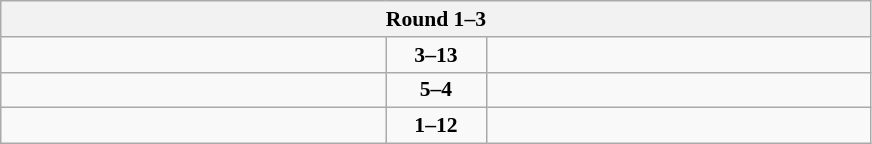<table class="wikitable" style="text-align: center; font-size:90% ">
<tr>
<th colspan="3">Round 1–3</th>
</tr>
<tr>
<td align="left" width="250"></td>
<td align="center" width="60"><strong>3–13</strong></td>
<td align="left" width="250"><strong></strong></td>
</tr>
<tr>
<td align="left" width="250"><strong></strong></td>
<td align="center" width="60"><strong>5–4</strong></td>
<td align="left" width="250"></td>
</tr>
<tr>
<td align="left" width="250"></td>
<td align="center" width="60"><strong>1–12</strong></td>
<td align="left" width="250"><strong></strong></td>
</tr>
</table>
